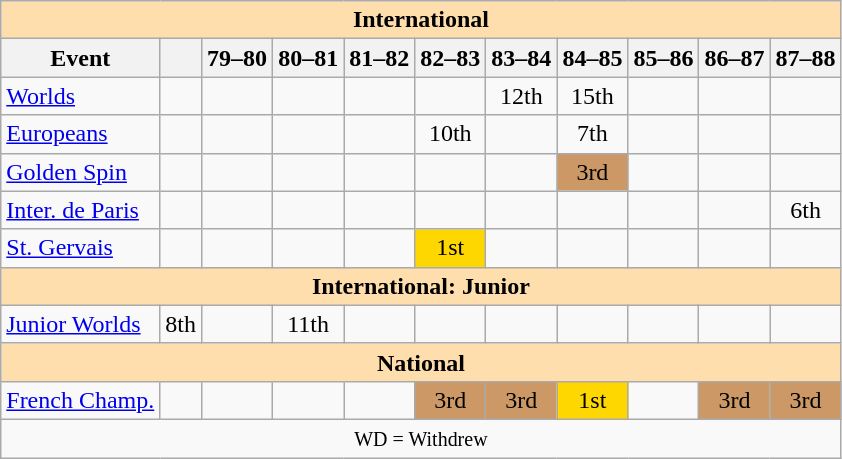<table class="wikitable" style="text-align:center">
<tr>
<th style="background-color: #ffdead; " colspan=11 align=center>International</th>
</tr>
<tr>
<th>Event</th>
<th></th>
<th>79–80</th>
<th>80–81</th>
<th>81–82</th>
<th>82–83</th>
<th>83–84</th>
<th>84–85</th>
<th>85–86</th>
<th>86–87</th>
<th>87–88</th>
</tr>
<tr>
<td align=left><a href='#'>Worlds</a></td>
<td></td>
<td></td>
<td></td>
<td></td>
<td></td>
<td>12th</td>
<td>15th</td>
<td></td>
<td></td>
<td></td>
</tr>
<tr>
<td align=left><a href='#'>Europeans</a></td>
<td></td>
<td></td>
<td></td>
<td></td>
<td>10th</td>
<td></td>
<td>7th</td>
<td></td>
<td></td>
<td></td>
</tr>
<tr>
<td align=left><a href='#'>Golden Spin</a></td>
<td></td>
<td></td>
<td></td>
<td></td>
<td></td>
<td></td>
<td bgcolor=cc9966>3rd</td>
<td></td>
<td></td>
<td></td>
</tr>
<tr>
<td align=left><a href='#'>Inter. de Paris</a></td>
<td></td>
<td></td>
<td></td>
<td></td>
<td></td>
<td></td>
<td></td>
<td></td>
<td></td>
<td>6th</td>
</tr>
<tr>
<td align=left><a href='#'>St. Gervais</a></td>
<td></td>
<td></td>
<td></td>
<td></td>
<td bgcolor=gold>1st</td>
<td></td>
<td></td>
<td></td>
<td></td>
<td></td>
</tr>
<tr>
<th style="background-color: #ffdead; " colspan=11 align=center>International: Junior</th>
</tr>
<tr>
<td align=left><a href='#'>Junior Worlds</a></td>
<td>8th</td>
<td></td>
<td>11th</td>
<td></td>
<td></td>
<td></td>
<td></td>
<td></td>
<td></td>
<td></td>
</tr>
<tr>
<th style="background-color: #ffdead; " colspan=11 align=center>National</th>
</tr>
<tr>
<td align=left><a href='#'>French Champ.</a></td>
<td></td>
<td></td>
<td></td>
<td></td>
<td bgcolor=cc9966>3rd</td>
<td bgcolor=cc9966>3rd</td>
<td bgcolor=gold>1st</td>
<td></td>
<td bgcolor=cc9966>3rd</td>
<td bgcolor=cc9966>3rd</td>
</tr>
<tr>
<td colspan=11 align=center><small> WD = Withdrew </small></td>
</tr>
</table>
